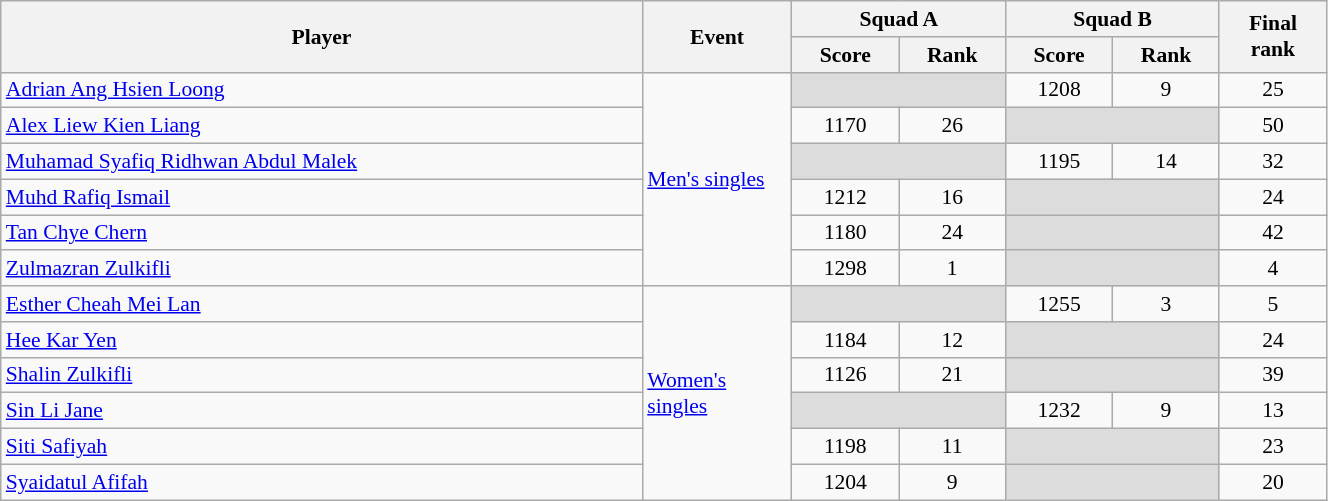<table class="wikitable" width="70%" style="text-align:center; font-size:90%">
<tr>
<th rowspan=2 width="30%">Player</th>
<th rowspan=2 width="7%">Event</th>
<th colspan=2 width="10%">Squad A</th>
<th colspan=2 width="10%">Squad B</th>
<th rowspan=2 width="5%">Final rank</th>
</tr>
<tr>
<th width="5%">Score</th>
<th width="5%">Rank</th>
<th width="5%">Score</th>
<th width="5%">Rank</th>
</tr>
<tr>
<td align=left><a href='#'>Adrian Ang Hsien Loong</a></td>
<td rowspan=6 align=left><a href='#'>Men's singles</a></td>
<td bgcolor=#DCDCDC colspan=2></td>
<td>1208</td>
<td>9</td>
<td>25</td>
</tr>
<tr>
<td align=left><a href='#'>Alex Liew Kien Liang</a></td>
<td>1170</td>
<td>26</td>
<td bgcolor=#DCDCDC colspan=2></td>
<td>50</td>
</tr>
<tr>
<td align=left><a href='#'>Muhamad Syafiq Ridhwan Abdul Malek</a></td>
<td bgcolor=#DCDCDC colspan=2></td>
<td>1195</td>
<td>14</td>
<td>32</td>
</tr>
<tr>
<td align=left><a href='#'>Muhd Rafiq Ismail</a></td>
<td>1212</td>
<td>16</td>
<td bgcolor=#DCDCDC colspan=2></td>
<td>24</td>
</tr>
<tr>
<td align=left><a href='#'>Tan Chye Chern</a></td>
<td>1180</td>
<td>24</td>
<td bgcolor=#DCDCDC colspan=2></td>
<td>42</td>
</tr>
<tr>
<td align=left><a href='#'>Zulmazran Zulkifli</a></td>
<td>1298</td>
<td>1</td>
<td bgcolor=#DCDCDC colspan=2></td>
<td>4</td>
</tr>
<tr>
<td align=left><a href='#'>Esther Cheah Mei Lan</a></td>
<td rowspan=6 align=left><a href='#'>Women's singles</a></td>
<td bgcolor=#DCDCDC colspan=2></td>
<td>1255</td>
<td>3</td>
<td>5</td>
</tr>
<tr>
<td align=left><a href='#'>Hee Kar Yen</a></td>
<td>1184</td>
<td>12</td>
<td bgcolor=#DCDCDC colspan=2></td>
<td>24</td>
</tr>
<tr>
<td align=left><a href='#'>Shalin Zulkifli</a></td>
<td>1126</td>
<td>21</td>
<td bgcolor=#DCDCDC colspan=2></td>
<td>39</td>
</tr>
<tr>
<td align=left><a href='#'>Sin Li Jane</a></td>
<td bgcolor=#DCDCDC colspan=2></td>
<td>1232</td>
<td>9</td>
<td>13</td>
</tr>
<tr>
<td align=left><a href='#'>Siti Safiyah</a></td>
<td>1198</td>
<td>11</td>
<td bgcolor=#DCDCDC colspan=2></td>
<td>23</td>
</tr>
<tr>
<td align=left><a href='#'>Syaidatul Afifah</a></td>
<td>1204</td>
<td>9</td>
<td bgcolor=#DCDCDC colspan=2></td>
<td>20</td>
</tr>
</table>
